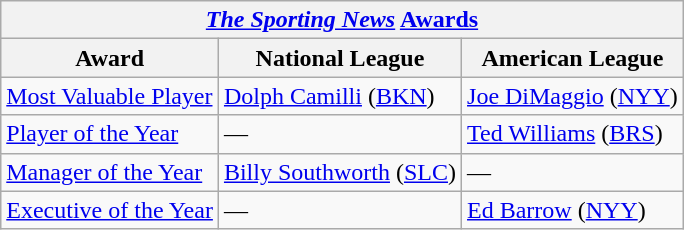<table class="wikitable">
<tr>
<th colspan="3"><em><a href='#'>The Sporting News</a></em> <a href='#'>Awards</a></th>
</tr>
<tr>
<th>Award</th>
<th>National League</th>
<th>American League</th>
</tr>
<tr>
<td><a href='#'>Most Valuable Player</a></td>
<td><a href='#'>Dolph Camilli</a> (<a href='#'>BKN</a>)</td>
<td><a href='#'>Joe DiMaggio</a> (<a href='#'>NYY</a>)</td>
</tr>
<tr>
<td><a href='#'>Player of the Year</a></td>
<td>—</td>
<td><a href='#'>Ted Williams</a> (<a href='#'>BRS</a>)</td>
</tr>
<tr>
<td><a href='#'>Manager of the Year</a></td>
<td><a href='#'>Billy Southworth</a> (<a href='#'>SLC</a>)</td>
<td>—</td>
</tr>
<tr>
<td><a href='#'>Executive of the Year</a></td>
<td>—</td>
<td><a href='#'>Ed Barrow</a> (<a href='#'>NYY</a>)</td>
</tr>
</table>
